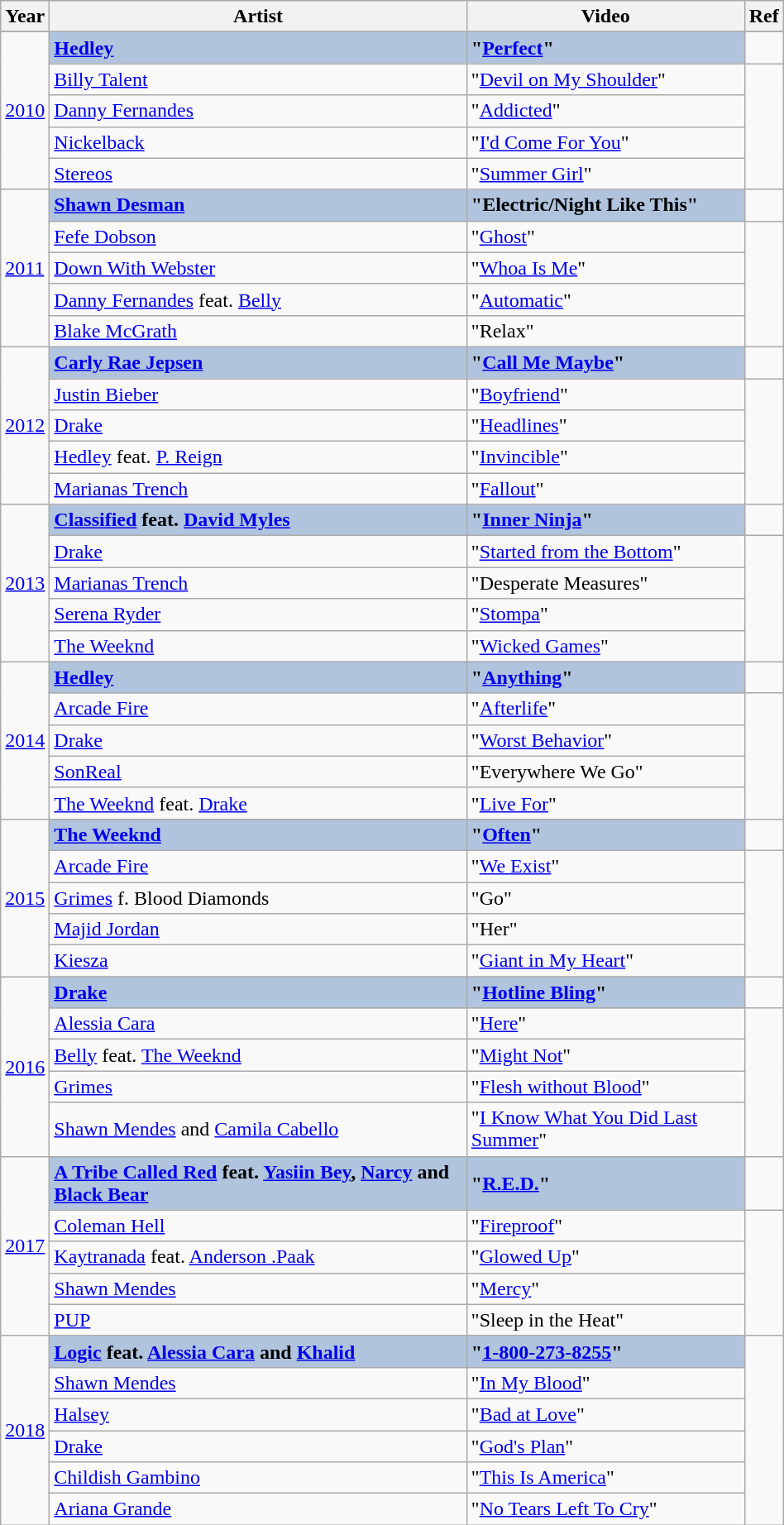<table class="wikitable" width=50%>
<tr>
<th>Year</th>
<th>Artist</th>
<th>Video</th>
<th>Ref</th>
</tr>
<tr>
</tr>
<tr>
<td rowspan=5><a href='#'>2010</a></td>
<td style="background:#B0C4DE;"><strong><a href='#'>Hedley</a></strong></td>
<td style="background:#B0C4DE;"><strong>"<a href='#'>Perfect</a>"</strong></td>
<td></td>
</tr>
<tr>
<td><a href='#'>Billy Talent</a></td>
<td>"<a href='#'>Devil on My Shoulder</a>"</td>
<td rowspan=4></td>
</tr>
<tr>
<td><a href='#'>Danny Fernandes</a></td>
<td>"<a href='#'>Addicted</a>"</td>
</tr>
<tr>
<td><a href='#'>Nickelback</a></td>
<td>"<a href='#'>I'd Come For You</a>"</td>
</tr>
<tr>
<td><a href='#'>Stereos</a></td>
<td>"<a href='#'>Summer Girl</a>"</td>
</tr>
<tr>
<td rowspan=5><a href='#'>2011</a></td>
<td style="background:#B0C4DE;"><strong><a href='#'>Shawn Desman</a></strong></td>
<td style="background:#B0C4DE;"><strong>"Electric/Night Like This"</strong></td>
<td></td>
</tr>
<tr>
<td><a href='#'>Fefe Dobson</a></td>
<td>"<a href='#'>Ghost</a>"</td>
<td rowspan=4></td>
</tr>
<tr>
<td><a href='#'>Down With Webster</a></td>
<td>"<a href='#'>Whoa Is Me</a>"</td>
</tr>
<tr>
<td><a href='#'>Danny Fernandes</a> feat. <a href='#'>Belly</a></td>
<td>"<a href='#'>Automatic</a>"</td>
</tr>
<tr>
<td><a href='#'>Blake McGrath</a></td>
<td>"Relax"</td>
</tr>
<tr>
<td rowspan=5><a href='#'>2012</a></td>
<td style="background:#B0C4DE;"><strong><a href='#'>Carly Rae Jepsen</a></strong></td>
<td style="background:#B0C4DE;"><strong>"<a href='#'>Call Me Maybe</a>"</strong></td>
<td></td>
</tr>
<tr>
<td><a href='#'>Justin Bieber</a></td>
<td>"<a href='#'>Boyfriend</a>"</td>
<td rowspan=4></td>
</tr>
<tr>
<td><a href='#'>Drake</a></td>
<td>"<a href='#'>Headlines</a>"</td>
</tr>
<tr>
<td><a href='#'>Hedley</a> feat. <a href='#'>P. Reign</a></td>
<td>"<a href='#'>Invincible</a>"</td>
</tr>
<tr>
<td><a href='#'>Marianas Trench</a></td>
<td>"<a href='#'>Fallout</a>"</td>
</tr>
<tr>
<td rowspan=5><a href='#'>2013</a></td>
<td style="background:#B0C4DE;"><strong><a href='#'>Classified</a> feat. <a href='#'>David Myles</a></strong></td>
<td style="background:#B0C4DE;"><strong>"<a href='#'>Inner Ninja</a>"</strong></td>
<td></td>
</tr>
<tr>
<td><a href='#'>Drake</a></td>
<td>"<a href='#'>Started from the Bottom</a>"</td>
<td rowspan=4></td>
</tr>
<tr>
<td><a href='#'>Marianas Trench</a></td>
<td>"Desperate Measures"</td>
</tr>
<tr>
<td><a href='#'>Serena Ryder</a></td>
<td>"<a href='#'>Stompa</a>"</td>
</tr>
<tr>
<td><a href='#'>The Weeknd</a></td>
<td>"<a href='#'>Wicked Games</a>"</td>
</tr>
<tr>
<td rowspan=5><a href='#'>2014</a></td>
<td style="background:#B0C4DE;"><strong><a href='#'>Hedley</a></strong></td>
<td style="background:#B0C4DE;"><strong>"<a href='#'>Anything</a>"</strong></td>
<td></td>
</tr>
<tr>
<td><a href='#'>Arcade Fire</a></td>
<td>"<a href='#'>Afterlife</a>"</td>
<td rowspan=4></td>
</tr>
<tr>
<td><a href='#'>Drake</a></td>
<td>"<a href='#'>Worst Behavior</a>"</td>
</tr>
<tr>
<td><a href='#'>SonReal</a></td>
<td>"Everywhere We Go"</td>
</tr>
<tr>
<td><a href='#'>The Weeknd</a> feat. <a href='#'>Drake</a></td>
<td>"<a href='#'>Live For</a>"</td>
</tr>
<tr>
<td rowspan=5><a href='#'>2015</a></td>
<td style="background:#B0C4DE;"><strong><a href='#'>The Weeknd</a></strong></td>
<td style="background:#B0C4DE;"><strong>"<a href='#'>Often</a>"</strong></td>
<td></td>
</tr>
<tr>
<td><a href='#'>Arcade Fire</a></td>
<td>"<a href='#'>We Exist</a>"</td>
<td rowspan=4></td>
</tr>
<tr>
<td><a href='#'>Grimes</a> f. Blood Diamonds</td>
<td>"Go"</td>
</tr>
<tr>
<td><a href='#'>Majid Jordan</a></td>
<td>"Her"</td>
</tr>
<tr>
<td><a href='#'>Kiesza</a></td>
<td>"<a href='#'>Giant in My Heart</a>"</td>
</tr>
<tr>
<td rowspan=5><a href='#'>2016</a></td>
<td style="background:#B0C4DE;"><strong><a href='#'>Drake</a></strong></td>
<td style="background:#B0C4DE;"><strong>"<a href='#'>Hotline Bling</a>"</strong></td>
<td></td>
</tr>
<tr>
<td><a href='#'>Alessia Cara</a></td>
<td>"<a href='#'>Here</a>"</td>
<td rowspan=4></td>
</tr>
<tr>
<td><a href='#'>Belly</a> feat. <a href='#'>The Weeknd</a></td>
<td>"<a href='#'>Might Not</a>"</td>
</tr>
<tr>
<td><a href='#'>Grimes</a></td>
<td>"<a href='#'>Flesh without Blood</a>"</td>
</tr>
<tr>
<td><a href='#'>Shawn Mendes</a> and <a href='#'>Camila Cabello</a></td>
<td>"<a href='#'>I Know What You Did Last Summer</a>"</td>
</tr>
<tr>
<td rowspan=5><a href='#'>2017</a></td>
<td style="background:#B0C4DE;"><strong><a href='#'>A Tribe Called Red</a> feat. <a href='#'>Yasiin Bey</a>, <a href='#'>Narcy</a> and <a href='#'>Black Bear</a></strong></td>
<td style="background:#B0C4DE;"><strong>"<a href='#'>R.E.D.</a>"</strong></td>
<td></td>
</tr>
<tr>
<td><a href='#'>Coleman Hell</a></td>
<td>"<a href='#'>Fireproof</a>"</td>
<td rowspan=4></td>
</tr>
<tr>
<td><a href='#'>Kaytranada</a> feat. <a href='#'>Anderson .Paak</a></td>
<td>"<a href='#'>Glowed Up</a>"</td>
</tr>
<tr>
<td><a href='#'>Shawn Mendes</a></td>
<td>"<a href='#'>Mercy</a>"</td>
</tr>
<tr>
<td><a href='#'>PUP</a></td>
<td>"Sleep in the Heat"</td>
</tr>
<tr>
<td rowspan=6><a href='#'>2018</a></td>
<td style="background:#b0c4de;"><strong><a href='#'>Logic</a> feat. <a href='#'>Alessia Cara</a> and <a href='#'>Khalid</a></strong></td>
<td style="background:#b0c4de;"><strong>"<a href='#'>1-800-273-8255</a>"</strong></td>
</tr>
<tr>
<td><a href='#'>Shawn Mendes</a></td>
<td>"<a href='#'>In My Blood</a>"</td>
</tr>
<tr>
<td><a href='#'>Halsey</a></td>
<td>"<a href='#'>Bad at Love</a>"</td>
</tr>
<tr>
<td><a href='#'>Drake</a></td>
<td>"<a href='#'>God's Plan</a>"</td>
</tr>
<tr>
<td><a href='#'>Childish Gambino</a></td>
<td>"<a href='#'>This Is America</a>"</td>
</tr>
<tr>
<td><a href='#'>Ariana Grande</a></td>
<td>"<a href='#'>No Tears Left To Cry</a>"</td>
</tr>
</table>
